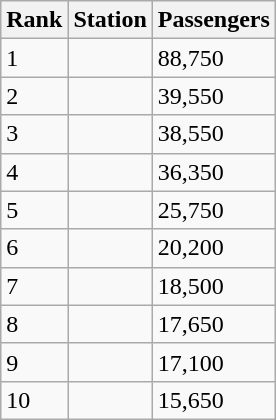<table class="wikitable sortable">
<tr>
<th>Rank</th>
<th>Station</th>
<th>Passengers</th>
</tr>
<tr>
<td>1</td>
<td align=left></td>
<td>88,750</td>
</tr>
<tr>
<td>2</td>
<td align=left></td>
<td>39,550</td>
</tr>
<tr>
<td>3</td>
<td align=left></td>
<td>38,550</td>
</tr>
<tr>
<td>4</td>
<td align=left></td>
<td>36,350</td>
</tr>
<tr>
<td>5</td>
<td align=left></td>
<td>25,750</td>
</tr>
<tr>
<td>6</td>
<td align=left></td>
<td>20,200</td>
</tr>
<tr>
<td>7</td>
<td align=left></td>
<td>18,500</td>
</tr>
<tr>
<td>8</td>
<td align=left></td>
<td>17,650</td>
</tr>
<tr>
<td>9</td>
<td align=left></td>
<td>17,100</td>
</tr>
<tr>
<td>10</td>
<td align=left></td>
<td>15,650</td>
</tr>
</table>
